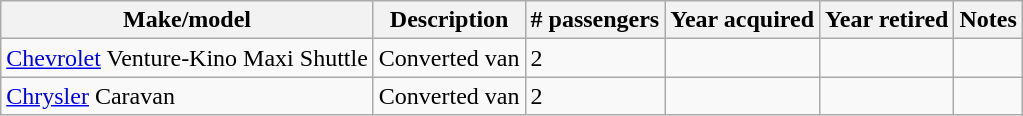<table class="wikitable">
<tr>
<th>Make/model</th>
<th>Description</th>
<th># passengers</th>
<th>Year acquired</th>
<th>Year retired</th>
<th>Notes</th>
</tr>
<tr>
<td><a href='#'>Chevrolet</a> Venture-Kino Maxi Shuttle</td>
<td>Converted van</td>
<td>2</td>
<td></td>
<td></td>
<td></td>
</tr>
<tr>
<td><a href='#'>Chrysler</a> Caravan</td>
<td>Converted van</td>
<td>2</td>
<td></td>
<td></td>
<td></td>
</tr>
</table>
